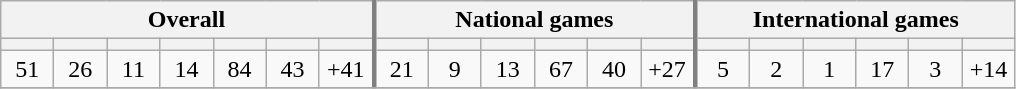<table class=wikitable style="text-align:center">
<tr>
<th colspan=7 style="border-right:3px solid grey;">Overall</th>
<th colspan=6 style="border-right:3px solid grey;">National games</th>
<th colspan=6>International games</th>
</tr>
<tr>
<th width=28></th>
<th width=28></th>
<th width=28></th>
<th width=28></th>
<th width=28></th>
<th width=28></th>
<th style="border-right:3px solid grey;" width=28></th>
<th width=28></th>
<th width=28></th>
<th width=28></th>
<th width=28></th>
<th width=28></th>
<th style="border-right:3px solid grey;" width=28></th>
<th width=28></th>
<th width=28></th>
<th width=28></th>
<th width=28></th>
<th width=28></th>
<th width=28></th>
</tr>
<tr>
<td>51</td>
<td>26</td>
<td>11</td>
<td>14</td>
<td>84</td>
<td>43</td>
<td style="border-right:3px solid grey;">+41</td>
<td>21</td>
<td>9</td>
<td>13</td>
<td>67</td>
<td>40</td>
<td style="border-right:3px solid grey;">+27</td>
<td>5</td>
<td>2</td>
<td>1</td>
<td>17</td>
<td>3</td>
<td>+14</td>
</tr>
<tr>
</tr>
</table>
